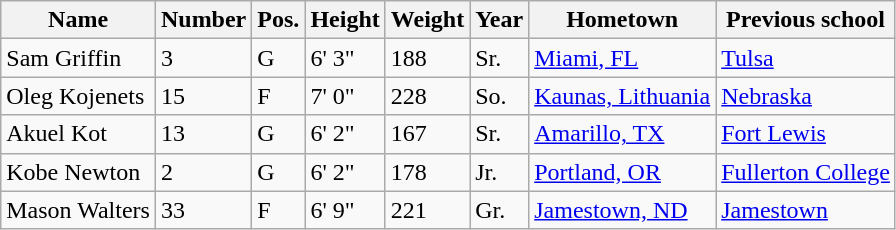<table class="wikitable sortable" border="1">
<tr>
<th>Name</th>
<th>Number</th>
<th>Pos.</th>
<th>Height</th>
<th>Weight</th>
<th>Year</th>
<th>Hometown</th>
<th class="unsortable">Previous school</th>
</tr>
<tr>
<td>Sam Griffin</td>
<td>3</td>
<td>G</td>
<td>6' 3"</td>
<td>188</td>
<td>Sr.</td>
<td><a href='#'>Miami, FL</a></td>
<td><a href='#'>Tulsa</a></td>
</tr>
<tr>
<td>Oleg Kojenets</td>
<td>15</td>
<td>F</td>
<td>7' 0"</td>
<td>228</td>
<td>So.</td>
<td><a href='#'>Kaunas, Lithuania</a></td>
<td><a href='#'>Nebraska</a></td>
</tr>
<tr>
<td>Akuel Kot</td>
<td>13</td>
<td>G</td>
<td>6' 2"</td>
<td>167</td>
<td>Sr.</td>
<td><a href='#'>Amarillo, TX</a></td>
<td><a href='#'>Fort Lewis</a></td>
</tr>
<tr>
<td>Kobe Newton</td>
<td>2</td>
<td>G</td>
<td>6' 2"</td>
<td>178</td>
<td>Jr.</td>
<td><a href='#'>Portland, OR</a></td>
<td><a href='#'>Fullerton College</a></td>
</tr>
<tr>
<td>Mason Walters</td>
<td>33</td>
<td>F</td>
<td>6' 9"</td>
<td>221</td>
<td>Gr.</td>
<td><a href='#'>Jamestown, ND</a></td>
<td><a href='#'>Jamestown</a></td>
</tr>
</table>
